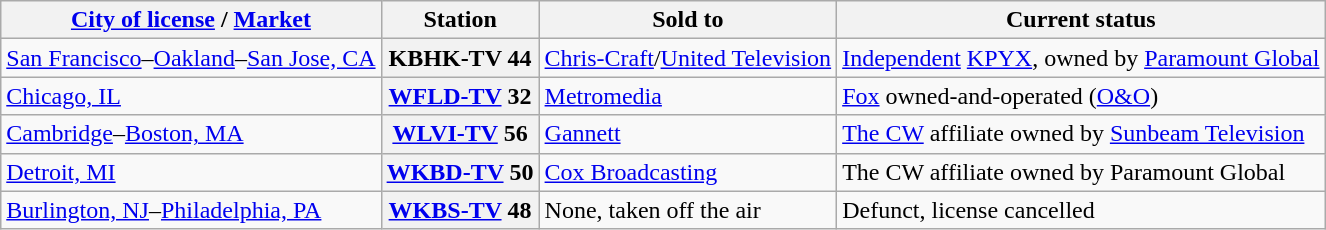<table class="wikitable">
<tr>
<th scope="col"><a href='#'>City of license</a> / <a href='#'>Market</a></th>
<th scope="col">Station</th>
<th scope="col">Sold to</th>
<th scope="col">Current status</th>
</tr>
<tr>
<td><a href='#'>San Francisco</a>–<a href='#'>Oakland</a>–<a href='#'>San Jose, CA</a></td>
<th>KBHK-TV 44</th>
<td><a href='#'>Chris-Craft</a>/<a href='#'>United Television</a></td>
<td><a href='#'>Independent</a> <a href='#'>KPYX</a>, owned by <a href='#'>Paramount Global</a></td>
</tr>
<tr>
<td><a href='#'>Chicago, IL</a></td>
<th><a href='#'>WFLD-TV</a> 32</th>
<td><a href='#'>Metromedia</a></td>
<td><a href='#'>Fox</a> owned-and-operated (<a href='#'>O&O</a>)</td>
</tr>
<tr>
<td><a href='#'>Cambridge</a>–<a href='#'>Boston, MA</a></td>
<th><a href='#'>WLVI-TV</a> 56</th>
<td><a href='#'>Gannett</a></td>
<td><a href='#'>The CW</a> affiliate owned by <a href='#'>Sunbeam Television</a></td>
</tr>
<tr>
<td><a href='#'>Detroit, MI</a></td>
<th><a href='#'>WKBD-TV</a> 50</th>
<td><a href='#'>Cox Broadcasting</a></td>
<td>The CW affiliate owned by Paramount Global</td>
</tr>
<tr>
<td><a href='#'>Burlington, NJ</a>–<a href='#'>Philadelphia, PA</a></td>
<th><a href='#'>WKBS-TV</a> 48</th>
<td>None, taken off the air</td>
<td>Defunct, license cancelled</td>
</tr>
</table>
